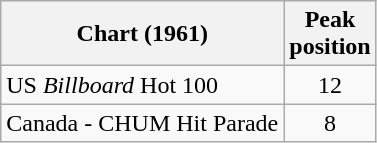<table class="wikitable sortable">
<tr>
<th align="left">Chart (1961)</th>
<th style="text-align:center;">Peak<br>position</th>
</tr>
<tr>
<td align="left">US <em>Billboard</em> Hot 100</td>
<td style="text-align:center;">12</td>
</tr>
<tr>
<td align="left">Canada - CHUM Hit Parade</td>
<td style="text-align:center;">8</td>
</tr>
</table>
